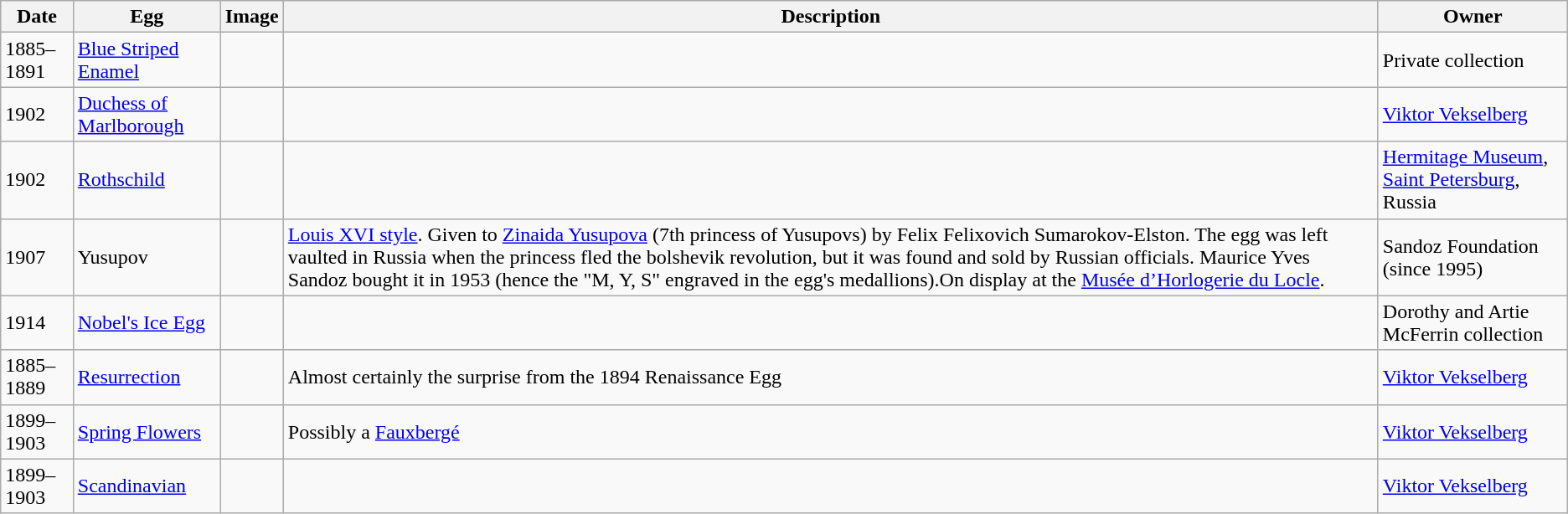<table class="wikitable sortable">
<tr>
<th>Date</th>
<th>Egg</th>
<th>Image</th>
<th>Description</th>
<th>Owner</th>
</tr>
<tr>
<td>1885–1891</td>
<td><a href='#'>Blue Striped Enamel</a></td>
<td></td>
<td></td>
<td>Private collection</td>
</tr>
<tr>
<td>1902</td>
<td><a href='#'>Duchess of Marlborough</a></td>
<td></td>
<td></td>
<td><a href='#'>Viktor Vekselberg</a></td>
</tr>
<tr>
<td>1902</td>
<td><a href='#'>Rothschild</a></td>
<td></td>
<td></td>
<td><a href='#'>Hermitage Museum</a>, <a href='#'>Saint Petersburg</a>, Russia</td>
</tr>
<tr>
<td>1907</td>
<td>Yusupov</td>
<td></td>
<td><a href='#'>Louis XVI style</a>. Given to <a href='#'>Zinaida Yusupova</a> (7th princess of Yusupovs) by Felix Felixovich Sumarokov-Elston. The egg was left vaulted in Russia when the princess fled the bolshevik revolution, but it was found and sold by Russian officials. Maurice Yves Sandoz bought it in 1953 (hence the "M, Y, S" engraved in the egg's medallions).On display at the <a href='#'>Musée d’Horlogerie du Locle</a>.</td>
<td>Sandoz Foundation (since 1995)</td>
</tr>
<tr>
<td>1914</td>
<td><a href='#'>Nobel's Ice Egg</a></td>
<td></td>
<td></td>
<td>Dorothy and Artie McFerrin collection</td>
</tr>
<tr>
<td>1885–1889</td>
<td><a href='#'>Resurrection</a></td>
<td></td>
<td>Almost certainly the surprise from the 1894 Renaissance Egg</td>
<td><a href='#'>Viktor Vekselberg</a></td>
</tr>
<tr>
<td>1899–1903</td>
<td><a href='#'>Spring Flowers</a></td>
<td></td>
<td>Possibly a <a href='#'>Fauxbergé</a></td>
<td><a href='#'>Viktor Vekselberg</a></td>
</tr>
<tr>
<td>1899–1903</td>
<td><a href='#'>Scandinavian</a></td>
<td></td>
<td></td>
<td><a href='#'>Viktor Vekselberg</a></td>
</tr>
</table>
